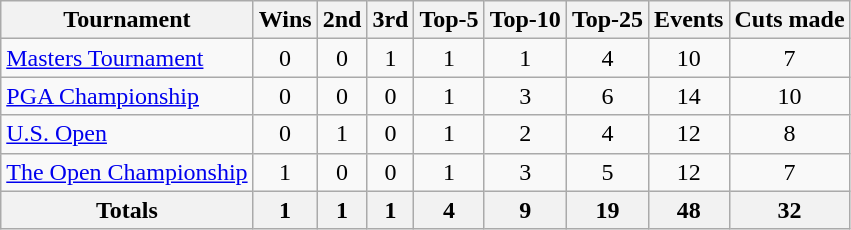<table class=wikitable style=text-align:center>
<tr>
<th>Tournament</th>
<th>Wins</th>
<th>2nd</th>
<th>3rd</th>
<th>Top-5</th>
<th>Top-10</th>
<th>Top-25</th>
<th>Events</th>
<th>Cuts made</th>
</tr>
<tr>
<td align=left><a href='#'>Masters Tournament</a></td>
<td>0</td>
<td>0</td>
<td>1</td>
<td>1</td>
<td>1</td>
<td>4</td>
<td>10</td>
<td>7</td>
</tr>
<tr>
<td align=left><a href='#'>PGA Championship</a></td>
<td>0</td>
<td>0</td>
<td>0</td>
<td>1</td>
<td>3</td>
<td>6</td>
<td>14</td>
<td>10</td>
</tr>
<tr>
<td align=left><a href='#'>U.S. Open</a></td>
<td>0</td>
<td>1</td>
<td>0</td>
<td>1</td>
<td>2</td>
<td>4</td>
<td>12</td>
<td>8</td>
</tr>
<tr>
<td align=left><a href='#'>The Open Championship</a></td>
<td>1</td>
<td>0</td>
<td>0</td>
<td>1</td>
<td>3</td>
<td>5</td>
<td>12</td>
<td>7</td>
</tr>
<tr>
<th>Totals</th>
<th>1</th>
<th>1</th>
<th>1</th>
<th>4</th>
<th>9</th>
<th>19</th>
<th>48</th>
<th>32</th>
</tr>
</table>
